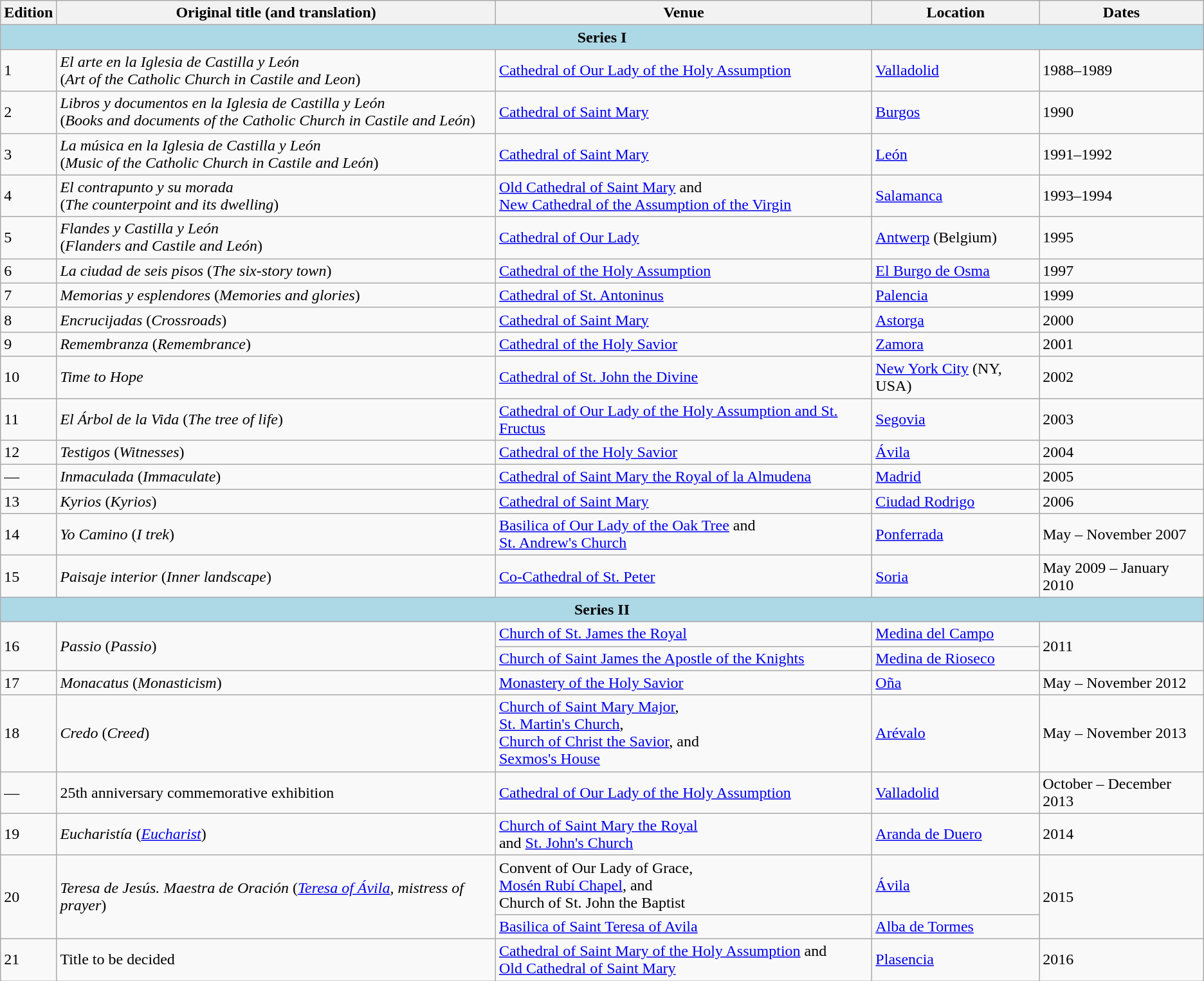<table class="wikitable">
<tr>
<th>Edition</th>
<th>Original title (and translation)</th>
<th>Venue</th>
<th>Location</th>
<th>Dates</th>
</tr>
<tr>
<th colspan="5" style="background-color:lightblue">Series I</th>
</tr>
<tr>
<td>1</td>
<td><em>El arte en la Iglesia de Castilla y León</em> <br> (<em>Art of the Catholic Church in Castile and Leon</em>)</td>
<td><a href='#'>Cathedral of Our Lady of the Holy Assumption</a></td>
<td><a href='#'>Valladolid</a></td>
<td>1988–1989</td>
</tr>
<tr>
<td>2</td>
<td><em>Libros y documentos en la Iglesia de Castilla y León</em> <br>  (<em>Books and documents of the Catholic Church in Castile and León</em>)</td>
<td><a href='#'>Cathedral of Saint Mary</a></td>
<td><a href='#'>Burgos</a></td>
<td>1990</td>
</tr>
<tr>
<td>3</td>
<td><em>La música en la Iglesia de Castilla y León</em> <br> (<em>Music of the Catholic Church in Castile and León</em>)</td>
<td><a href='#'>Cathedral of Saint Mary</a></td>
<td><a href='#'>León</a></td>
<td>1991–1992</td>
</tr>
<tr>
<td>4</td>
<td><em>El contrapunto y su morada</em> <br> (<em>The counterpoint and its dwelling</em>)</td>
<td><a href='#'>Old Cathedral of Saint Mary</a> and <br> <a href='#'>New Cathedral of the Assumption of the Virgin</a></td>
<td><a href='#'>Salamanca</a></td>
<td>1993–1994</td>
</tr>
<tr>
<td>5</td>
<td><em>Flandes y Castilla y León</em> <br> (<em>Flanders and Castile and León</em>)</td>
<td><a href='#'>Cathedral of Our Lady</a></td>
<td><a href='#'>Antwerp</a> (Belgium)</td>
<td>1995</td>
</tr>
<tr>
<td>6</td>
<td><em>La ciudad de seis pisos</em> (<em>The six-story town</em>)</td>
<td><a href='#'>Cathedral of the Holy Assumption</a></td>
<td><a href='#'>El Burgo de Osma</a></td>
<td>1997</td>
</tr>
<tr>
<td>7</td>
<td><em>Memorias y esplendores</em> (<em>Memories and glories</em>)</td>
<td><a href='#'>Cathedral of St. Antoninus</a></td>
<td><a href='#'>Palencia</a></td>
<td>1999</td>
</tr>
<tr>
<td>8</td>
<td><em>Encrucijadas</em> (<em>Crossroads</em>)</td>
<td><a href='#'>Cathedral of Saint Mary</a></td>
<td><a href='#'>Astorga</a></td>
<td>2000</td>
</tr>
<tr>
<td>9</td>
<td><em>Remembranza</em> (<em>Remembrance</em>)</td>
<td><a href='#'>Cathedral of the Holy Savior</a></td>
<td><a href='#'>Zamora</a></td>
<td>2001</td>
</tr>
<tr>
<td>10</td>
<td><em>Time to Hope</em></td>
<td><a href='#'>Cathedral of St. John the Divine</a></td>
<td><a href='#'>New York City</a> (NY, USA)</td>
<td>2002</td>
</tr>
<tr>
<td>11</td>
<td><em>El Árbol de la Vida</em> (<em>The tree of life</em>)</td>
<td><a href='#'>Cathedral of Our Lady of the Holy Assumption and St. Fructus</a></td>
<td><a href='#'>Segovia</a></td>
<td>2003</td>
</tr>
<tr>
<td>12</td>
<td><em>Testigos</em> (<em>Witnesses</em>)</td>
<td><a href='#'>Cathedral of the Holy Savior</a></td>
<td><a href='#'>Ávila</a></td>
<td>2004</td>
</tr>
<tr>
<td>—</td>
<td><em>Inmaculada</em> (<em>Immaculate</em>)</td>
<td><a href='#'>Cathedral of Saint Mary the Royal of la Almudena</a></td>
<td><a href='#'>Madrid</a></td>
<td>2005</td>
</tr>
<tr>
<td>13</td>
<td><em>Kyrios</em> (<em>Kyrios</em>)</td>
<td><a href='#'>Cathedral of Saint Mary</a></td>
<td><a href='#'>Ciudad Rodrigo</a></td>
<td>2006</td>
</tr>
<tr>
<td>14</td>
<td><em>Yo Camino</em> (<em>I trek</em>)</td>
<td><a href='#'>Basilica of Our Lady of the Oak Tree</a> and <br> <a href='#'>St. Andrew's Church</a></td>
<td><a href='#'>Ponferrada</a></td>
<td>May – November 2007</td>
</tr>
<tr>
<td>15</td>
<td><em>Paisaje interior</em> (<em>Inner landscape</em>)</td>
<td><a href='#'>Co-Cathedral of St. Peter</a></td>
<td><a href='#'>Soria</a></td>
<td>May 2009 – January 2010</td>
</tr>
<tr>
<th colspan="5" style="background-color:lightblue">Series II</th>
</tr>
<tr>
<td rowspan="2">16</td>
<td rowspan="2"><em>Passio</em> (<em>Passio</em>)</td>
<td><a href='#'>Church of St. James the Royal</a></td>
<td><a href='#'>Medina del Campo</a></td>
<td rowspan="2">2011</td>
</tr>
<tr>
<td><a href='#'>Church of Saint James the Apostle of the Knights</a></td>
<td><a href='#'>Medina de Rioseco</a></td>
</tr>
<tr>
<td>17</td>
<td><em>Monacatus</em> (<em>Monasticism</em>)</td>
<td><a href='#'>Monastery of the Holy Savior</a></td>
<td><a href='#'>Oña</a></td>
<td>May – November 2012</td>
</tr>
<tr>
<td>18</td>
<td><em>Credo</em> (<em>Creed</em>)</td>
<td><a href='#'>Church of Saint Mary Major</a>, <br> <a href='#'>St. Martin's Church</a>, <br> <a href='#'>Church of Christ the Savior</a>, and <br> <a href='#'>Sexmos's House</a></td>
<td><a href='#'>Arévalo</a></td>
<td>May – November 2013</td>
</tr>
<tr>
<td>—</td>
<td>25th anniversary commemorative exhibition</td>
<td><a href='#'>Cathedral of Our Lady of the Holy Assumption</a></td>
<td><a href='#'>Valladolid</a></td>
<td>October – December 2013</td>
</tr>
<tr>
<td>19</td>
<td><em>Eucharistía</em> (<em><a href='#'>Eucharist</a></em>)</td>
<td><a href='#'>Church of Saint Mary the Royal</a> <br> and <a href='#'>St. John's Church</a></td>
<td><a href='#'>Aranda de Duero</a></td>
<td>2014</td>
</tr>
<tr>
<td rowspan="2">20</td>
<td rowspan="2"><em>Teresa de Jesús. Maestra de Oración</em> (<em><a href='#'>Teresa of Ávila</a>, mistress of prayer</em>)</td>
<td>Convent of Our Lady of Grace, <br> <a href='#'>Mosén Rubí Chapel</a>, and <br> Church of St. John the Baptist</td>
<td><a href='#'>Ávila</a></td>
<td rowspan="2">2015</td>
</tr>
<tr>
<td><a href='#'>Basilica of Saint Teresa of Avila</a></td>
<td><a href='#'>Alba de Tormes</a></td>
</tr>
<tr>
<td>21</td>
<td>Title to be decided</td>
<td><a href='#'>Cathedral of Saint Mary of the Holy Assumption</a> and <br> <a href='#'>Old Cathedral of Saint Mary</a></td>
<td><a href='#'>Plasencia</a></td>
<td>2016</td>
</tr>
</table>
